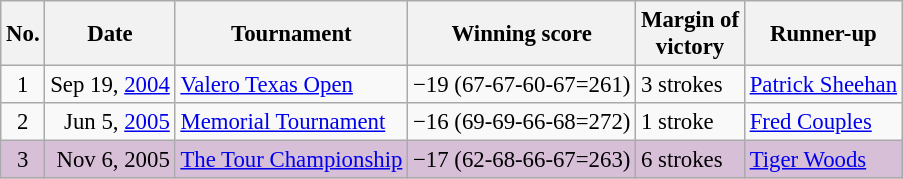<table class="wikitable" style="font-size:95%;">
<tr>
<th>No.</th>
<th>Date</th>
<th>Tournament</th>
<th>Winning score</th>
<th>Margin of<br>victory</th>
<th>Runner-up</th>
</tr>
<tr>
<td align=center>1</td>
<td align=right>Sep 19, <a href='#'>2004</a></td>
<td><a href='#'>Valero Texas Open</a></td>
<td>−19 (67-67-60-67=261)</td>
<td>3 strokes</td>
<td> <a href='#'>Patrick Sheehan</a></td>
</tr>
<tr>
<td align=center>2</td>
<td align=right>Jun 5, <a href='#'>2005</a></td>
<td><a href='#'>Memorial Tournament</a></td>
<td>−16 (69-69-66-68=272)</td>
<td>1 stroke</td>
<td> <a href='#'>Fred Couples</a></td>
</tr>
<tr style="background:thistle;">
<td align=center>3</td>
<td align=right>Nov 6, 2005</td>
<td><a href='#'>The Tour Championship</a></td>
<td>−17 (62-68-66-67=263)</td>
<td>6 strokes</td>
<td> <a href='#'>Tiger Woods</a></td>
</tr>
</table>
